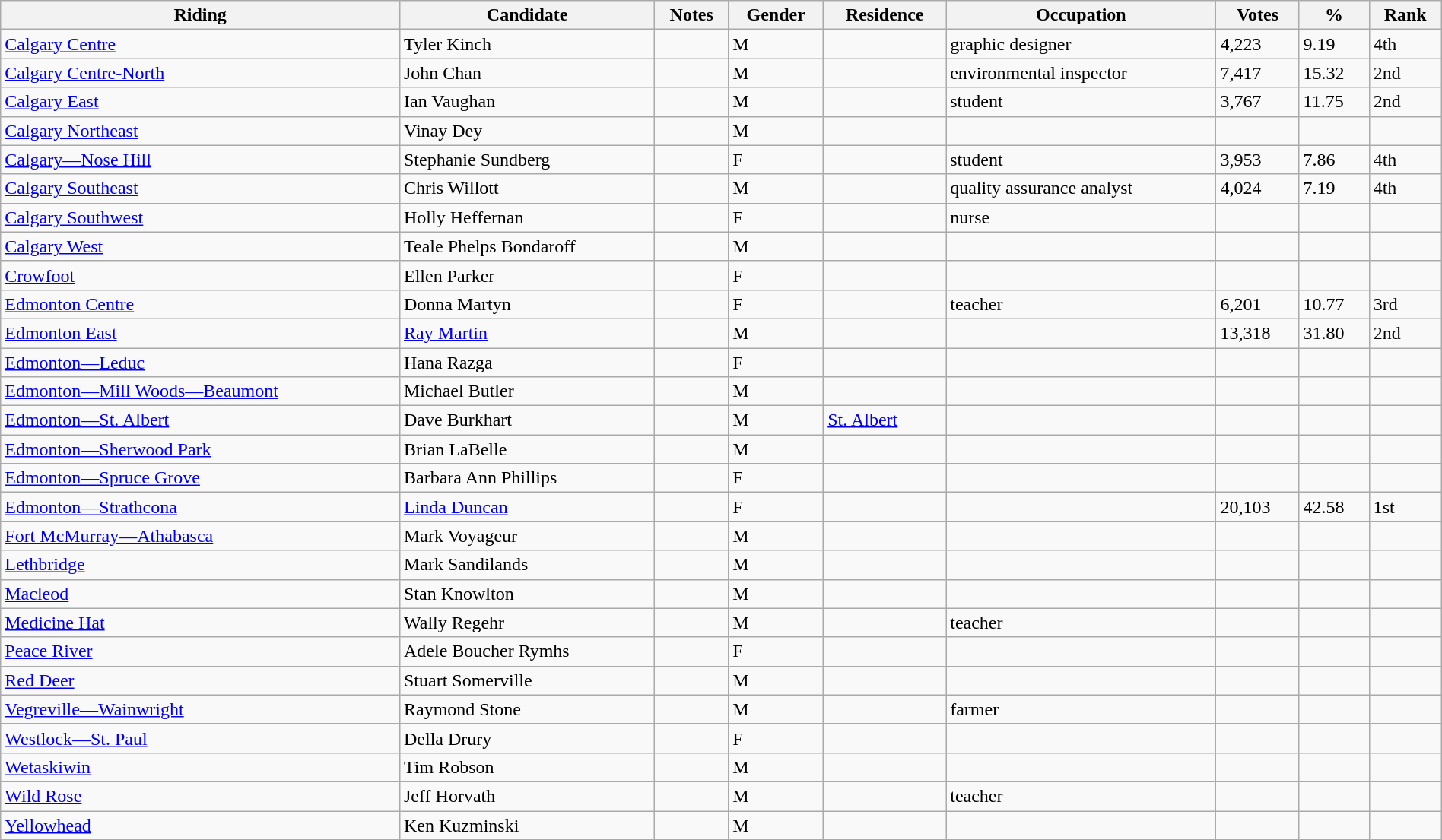<table class="wikitable sortable" width="100%">
<tr>
<th>Riding</th>
<th>Candidate</th>
<th>Notes</th>
<th>Gender</th>
<th>Residence</th>
<th>Occupation</th>
<th>Votes</th>
<th>%</th>
<th>Rank</th>
</tr>
<tr>
<td><a href='#'>Calgary Centre</a></td>
<td>Tyler Kinch</td>
<td></td>
<td>M</td>
<td></td>
<td>graphic designer</td>
<td>4,223</td>
<td>9.19</td>
<td>4th</td>
</tr>
<tr>
<td><a href='#'>Calgary Centre-North</a></td>
<td>John Chan</td>
<td></td>
<td>M</td>
<td></td>
<td>environmental inspector</td>
<td>7,417</td>
<td>15.32</td>
<td>2nd</td>
</tr>
<tr>
<td><a href='#'>Calgary East</a></td>
<td>Ian Vaughan</td>
<td></td>
<td>M</td>
<td></td>
<td>student</td>
<td>3,767</td>
<td>11.75</td>
<td>2nd</td>
</tr>
<tr>
<td><a href='#'>Calgary Northeast</a></td>
<td>Vinay Dey</td>
<td></td>
<td>M</td>
<td></td>
<td></td>
<td></td>
<td></td>
<td></td>
</tr>
<tr>
<td><a href='#'>Calgary—Nose Hill</a></td>
<td>Stephanie Sundberg</td>
<td></td>
<td>F</td>
<td></td>
<td>student</td>
<td>3,953</td>
<td>7.86</td>
<td>4th</td>
</tr>
<tr>
<td><a href='#'>Calgary Southeast</a></td>
<td>Chris Willott</td>
<td></td>
<td>M</td>
<td></td>
<td>quality assurance analyst</td>
<td>4,024</td>
<td>7.19</td>
<td>4th</td>
</tr>
<tr>
<td><a href='#'>Calgary Southwest</a></td>
<td>Holly Heffernan</td>
<td></td>
<td>F</td>
<td></td>
<td>nurse</td>
<td></td>
<td></td>
<td></td>
</tr>
<tr>
<td><a href='#'>Calgary West</a></td>
<td>Teale Phelps Bondaroff</td>
<td></td>
<td>M</td>
<td></td>
<td></td>
<td></td>
<td></td>
<td></td>
</tr>
<tr>
<td><a href='#'>Crowfoot</a></td>
<td>Ellen Parker</td>
<td></td>
<td>F</td>
<td></td>
<td></td>
<td></td>
<td></td>
<td></td>
</tr>
<tr>
<td><a href='#'>Edmonton Centre</a></td>
<td>Donna Martyn</td>
<td></td>
<td>F</td>
<td></td>
<td>teacher</td>
<td>6,201</td>
<td>10.77</td>
<td>3rd</td>
</tr>
<tr>
<td><a href='#'>Edmonton East</a></td>
<td><a href='#'>Ray Martin</a></td>
<td></td>
<td>M</td>
<td></td>
<td></td>
<td>13,318</td>
<td>31.80</td>
<td>2nd</td>
</tr>
<tr>
<td><a href='#'>Edmonton—Leduc</a></td>
<td>Hana Razga</td>
<td></td>
<td>F</td>
<td></td>
<td></td>
<td></td>
<td></td>
<td></td>
</tr>
<tr>
<td><a href='#'>Edmonton—Mill Woods—Beaumont</a></td>
<td>Michael Butler</td>
<td></td>
<td>M</td>
<td></td>
<td></td>
<td></td>
<td></td>
<td></td>
</tr>
<tr>
<td><a href='#'>Edmonton—St. Albert</a></td>
<td>Dave Burkhart</td>
<td></td>
<td>M</td>
<td><a href='#'>St. Albert</a></td>
<td></td>
<td></td>
<td></td>
<td></td>
</tr>
<tr>
<td><a href='#'>Edmonton—Sherwood Park</a></td>
<td>Brian LaBelle</td>
<td></td>
<td>M</td>
<td></td>
<td></td>
<td></td>
<td></td>
<td></td>
</tr>
<tr>
<td><a href='#'>Edmonton—Spruce Grove</a></td>
<td>Barbara Ann Phillips</td>
<td></td>
<td>F</td>
<td></td>
<td></td>
<td></td>
<td></td>
<td></td>
</tr>
<tr>
<td><a href='#'>Edmonton—Strathcona</a></td>
<td><a href='#'>Linda Duncan</a></td>
<td></td>
<td>F</td>
<td></td>
<td></td>
<td>20,103</td>
<td>42.58</td>
<td>1st</td>
</tr>
<tr>
<td><a href='#'>Fort McMurray—Athabasca</a></td>
<td>Mark Voyageur</td>
<td></td>
<td>M</td>
<td></td>
<td></td>
<td></td>
<td></td>
<td></td>
</tr>
<tr>
<td><a href='#'>Lethbridge</a></td>
<td>Mark Sandilands</td>
<td></td>
<td>M</td>
<td></td>
<td></td>
<td></td>
<td></td>
<td></td>
</tr>
<tr>
<td><a href='#'>Macleod</a></td>
<td>Stan Knowlton</td>
<td></td>
<td>M</td>
<td></td>
<td></td>
<td></td>
<td></td>
<td></td>
</tr>
<tr>
<td><a href='#'>Medicine Hat</a></td>
<td>Wally Regehr</td>
<td></td>
<td>M</td>
<td></td>
<td>teacher</td>
<td></td>
<td></td>
<td></td>
</tr>
<tr>
<td><a href='#'>Peace River</a></td>
<td>Adele Boucher Rymhs</td>
<td></td>
<td>F</td>
<td></td>
<td></td>
<td></td>
<td></td>
<td></td>
</tr>
<tr>
<td><a href='#'>Red Deer</a></td>
<td>Stuart Somerville</td>
<td></td>
<td>M</td>
<td></td>
<td></td>
<td></td>
<td></td>
<td></td>
</tr>
<tr>
<td><a href='#'>Vegreville—Wainwright</a></td>
<td>Raymond Stone</td>
<td></td>
<td>M</td>
<td></td>
<td>farmer</td>
<td></td>
<td></td>
<td></td>
</tr>
<tr>
<td><a href='#'>Westlock—St. Paul</a></td>
<td>Della Drury</td>
<td></td>
<td>F</td>
<td></td>
<td></td>
<td></td>
<td></td>
<td></td>
</tr>
<tr>
<td><a href='#'>Wetaskiwin</a></td>
<td>Tim Robson</td>
<td></td>
<td>M</td>
<td></td>
<td></td>
<td></td>
<td></td>
<td></td>
</tr>
<tr>
<td><a href='#'>Wild Rose</a></td>
<td>Jeff Horvath</td>
<td></td>
<td>M</td>
<td></td>
<td>teacher</td>
<td></td>
<td></td>
<td></td>
</tr>
<tr>
<td><a href='#'>Yellowhead</a></td>
<td>Ken Kuzminski</td>
<td></td>
<td>M</td>
<td></td>
<td></td>
<td></td>
<td></td>
<td></td>
</tr>
</table>
